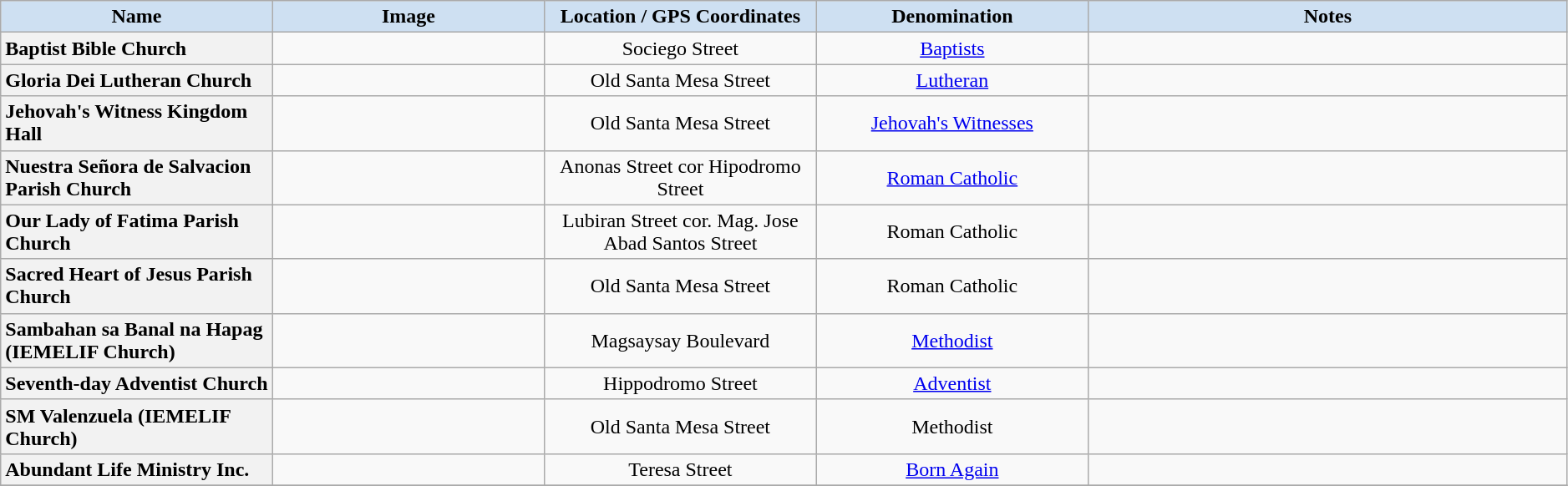<table class="wikitable plainrowheaders" style="text-align:center"  border="1" width=99%>
<tr>
<th width="150" ! style="background:#CEE0F2" ! scope="col">Name</th>
<th width="150" ! style="background:#CEE0F2" ! scope="col">Image</th>
<th width="150" ! style="background:#CEE0F2" ! scope="col">Location / GPS Coordinates</th>
<th width="150" ! style="background:#CEE0F2" ! scope="col">Denomination</th>
<th width="270" ! style="background:#CEE0F2" ! scope="col">Notes</th>
</tr>
<tr>
<th scope="row" style="text-align:left">Baptist Bible Church</th>
<td></td>
<td>Sociego Street</td>
<td><a href='#'>Baptists</a></td>
<td></td>
</tr>
<tr>
<th scope="row" style="text-align:left">Gloria Dei Lutheran Church</th>
<td></td>
<td>Old Santa Mesa Street</td>
<td><a href='#'>Lutheran</a></td>
<td></td>
</tr>
<tr>
<th scope="row" style="text-align:left">Jehovah's Witness Kingdom Hall</th>
<td></td>
<td>Old Santa Mesa Street</td>
<td><a href='#'>Jehovah's Witnesses</a></td>
<td></td>
</tr>
<tr>
<th scope="row" style="text-align:left">Nuestra Señora de Salvacion Parish Church</th>
<td></td>
<td>Anonas Street cor Hipodromo Street</td>
<td><a href='#'>Roman Catholic</a></td>
<td></td>
</tr>
<tr>
<th scope="row" style="text-align:left">Our Lady of Fatima Parish Church</th>
<td></td>
<td>Lubiran Street cor. Mag. Jose Abad Santos Street</td>
<td>Roman Catholic</td>
<td></td>
</tr>
<tr>
<th scope="row" style="text-align:left">Sacred Heart of Jesus Parish Church</th>
<td></td>
<td>Old Santa Mesa Street</td>
<td>Roman Catholic</td>
<td></td>
</tr>
<tr>
<th scope="row" style="text-align:left">Sambahan sa Banal na Hapag (IEMELIF Church)</th>
<td></td>
<td>Magsaysay Boulevard</td>
<td><a href='#'>Methodist</a></td>
<td></td>
</tr>
<tr>
<th scope="row" style="text-align:left">Seventh-day Adventist Church</th>
<td></td>
<td>Hippodromo Street</td>
<td><a href='#'>Adventist</a></td>
<td></td>
</tr>
<tr>
<th scope="row" style="text-align:left">SM Valenzuela (IEMELIF Church)</th>
<td></td>
<td>Old Santa Mesa Street</td>
<td>Methodist</td>
<td></td>
</tr>
<tr>
<th scope="row" style="text-align:left">Abundant Life Ministry Inc.</th>
<td></td>
<td>Teresa Street</td>
<td><a href='#'>Born Again</a></td>
<td></td>
</tr>
<tr>
</tr>
</table>
